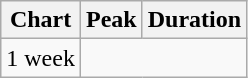<table class="wikitable plainrowheaders" style="text-align:center">
<tr>
<th scope="col">Chart</th>
<th scope="col">Peak</th>
<th scope="col">Duration</th>
</tr>
<tr>
<td>1 week</td>
</tr>
</table>
